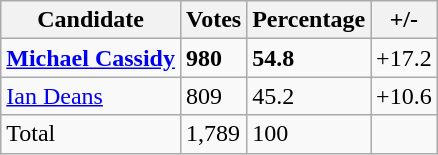<table class="wikitable">
<tr>
<th>Candidate</th>
<th>Votes</th>
<th>Percentage</th>
<th>+/-</th>
</tr>
<tr>
<td><strong><a href='#'>Michael Cassidy</a></strong></td>
<td><strong>980</strong></td>
<td><strong>54.8</strong></td>
<td>+17.2</td>
</tr>
<tr>
<td><a href='#'>Ian Deans</a></td>
<td>809</td>
<td>45.2</td>
<td>+10.6</td>
</tr>
<tr>
<td>Total</td>
<td>1,789</td>
<td>100</td>
</tr>
</table>
